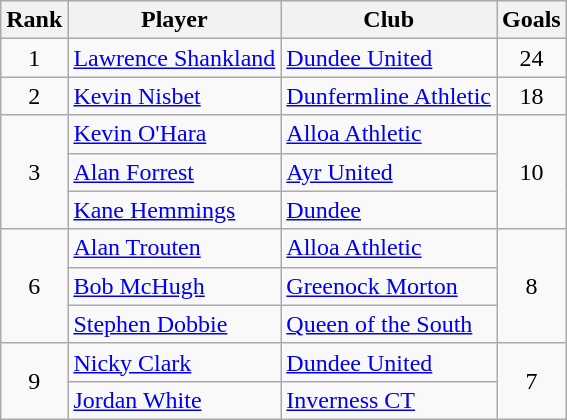<table class="wikitable" style="text-align:center">
<tr>
<th>Rank</th>
<th>Player</th>
<th>Club</th>
<th>Goals</th>
</tr>
<tr>
<td>1</td>
<td align="left"> <a href='#'>Lawrence Shankland</a></td>
<td align="left"><a href='#'>Dundee United</a></td>
<td>24</td>
</tr>
<tr>
<td>2</td>
<td align="left"> <a href='#'>Kevin Nisbet</a></td>
<td align="left"><a href='#'>Dunfermline Athletic</a></td>
<td>18</td>
</tr>
<tr>
<td rowspan="3">3</td>
<td align="left"> <a href='#'>Kevin O'Hara</a></td>
<td align="left"><a href='#'>Alloa Athletic</a></td>
<td rowspan="3">10</td>
</tr>
<tr>
<td align="left"> <a href='#'>Alan Forrest</a></td>
<td align="left"><a href='#'>Ayr United</a></td>
</tr>
<tr>
<td align="left"> <a href='#'>Kane Hemmings</a></td>
<td align="left"><a href='#'>Dundee</a></td>
</tr>
<tr>
<td rowspan="3">6</td>
<td align="left"> <a href='#'>Alan Trouten</a></td>
<td align="left"><a href='#'>Alloa Athletic</a></td>
<td rowspan="3">8</td>
</tr>
<tr>
<td align="left"> <a href='#'>Bob McHugh</a></td>
<td align="left"><a href='#'>Greenock Morton</a></td>
</tr>
<tr>
<td align="left"> <a href='#'>Stephen Dobbie</a></td>
<td align="left"><a href='#'>Queen of the South</a></td>
</tr>
<tr>
<td rowspan="2">9</td>
<td align="left"> <a href='#'>Nicky Clark</a></td>
<td align="left"><a href='#'>Dundee United</a></td>
<td rowspan="2">7</td>
</tr>
<tr>
<td align="left"> <a href='#'>Jordan White</a></td>
<td align="left"><a href='#'>Inverness CT</a></td>
</tr>
</table>
